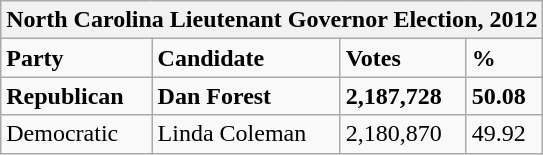<table class="wikitable">
<tr>
<th colspan="4">North Carolina Lieutenant Governor Election, 2012</th>
</tr>
<tr>
<td><strong>Party</strong></td>
<td><strong>Candidate</strong></td>
<td><strong>Votes</strong></td>
<td><strong>%</strong></td>
</tr>
<tr>
<td><strong>Republican</strong></td>
<td><strong>Dan Forest</strong></td>
<td><strong>2,187,728</strong></td>
<td><strong>50.08</strong></td>
</tr>
<tr>
<td>Democratic</td>
<td>Linda Coleman</td>
<td>2,180,870</td>
<td>49.92</td>
</tr>
</table>
